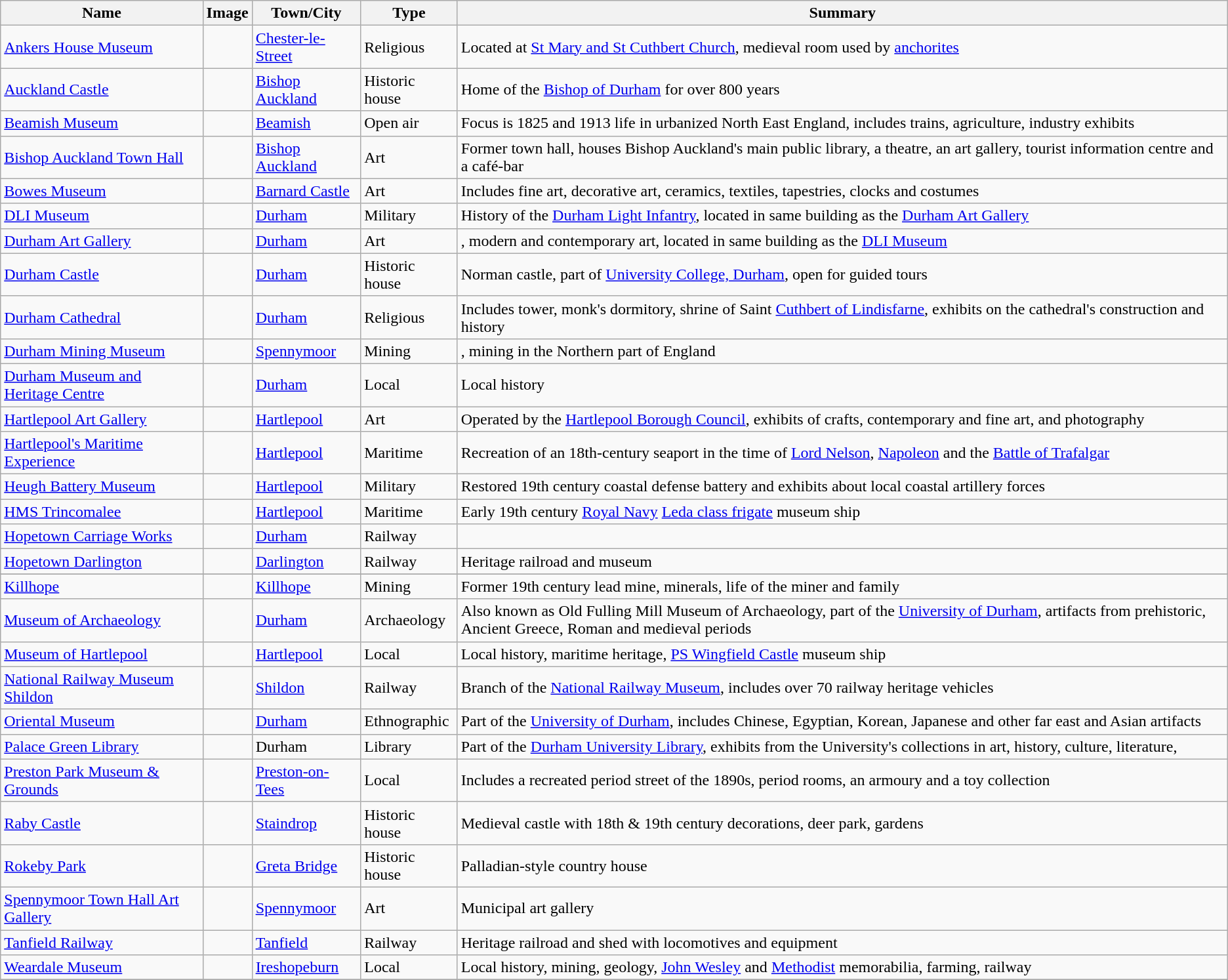<table class="wikitable sortable">
<tr>
<th>Name</th>
<th>Image</th>
<th>Town/City</th>
<th>Type</th>
<th>Summary</th>
</tr>
<tr>
<td><a href='#'>Ankers House Museum</a></td>
<td></td>
<td><a href='#'>Chester-le-Street</a></td>
<td>Religious</td>
<td>Located at <a href='#'>St Mary and St Cuthbert Church</a>, medieval room used by <a href='#'>anchorites</a></td>
</tr>
<tr>
<td><a href='#'>Auckland Castle</a></td>
<td></td>
<td><a href='#'>Bishop Auckland</a></td>
<td>Historic house</td>
<td>Home of the <a href='#'>Bishop of Durham</a> for over 800 years</td>
</tr>
<tr>
<td><a href='#'>Beamish Museum</a></td>
<td></td>
<td><a href='#'>Beamish</a></td>
<td>Open air</td>
<td>Focus is 1825 and 1913 life in urbanized North East England, includes trains, agriculture, industry exhibits</td>
</tr>
<tr>
<td><a href='#'>Bishop Auckland Town Hall</a></td>
<td></td>
<td><a href='#'>Bishop Auckland</a></td>
<td>Art</td>
<td>Former town hall, houses Bishop Auckland's main public library, a theatre, an art gallery, tourist information centre and a café-bar</td>
</tr>
<tr>
<td><a href='#'>Bowes Museum</a></td>
<td></td>
<td><a href='#'>Barnard Castle</a></td>
<td>Art</td>
<td>Includes fine art, decorative art, ceramics, textiles, tapestries, clocks and costumes</td>
</tr>
<tr>
<td><a href='#'>DLI Museum</a></td>
<td></td>
<td><a href='#'>Durham</a></td>
<td>Military</td>
<td>History of the <a href='#'>Durham Light Infantry</a>, located in same building as the <a href='#'>Durham Art Gallery</a></td>
</tr>
<tr>
<td><a href='#'>Durham Art Gallery</a></td>
<td></td>
<td><a href='#'>Durham</a></td>
<td>Art</td>
<td>, modern and contemporary art, located in same building as the <a href='#'>DLI Museum</a></td>
</tr>
<tr>
<td><a href='#'>Durham Castle</a></td>
<td></td>
<td><a href='#'>Durham</a></td>
<td>Historic house</td>
<td>Norman castle, part of <a href='#'>University College, Durham</a>, open for guided tours</td>
</tr>
<tr>
<td><a href='#'>Durham Cathedral</a></td>
<td></td>
<td><a href='#'>Durham</a></td>
<td>Religious</td>
<td>Includes tower, monk's dormitory, shrine of Saint <a href='#'>Cuthbert of Lindisfarne</a>, exhibits on the cathedral's construction and history</td>
</tr>
<tr>
<td><a href='#'>Durham Mining Museum</a></td>
<td></td>
<td><a href='#'>Spennymoor</a></td>
<td>Mining</td>
<td>, mining in the Northern part of England</td>
</tr>
<tr>
<td><a href='#'>Durham Museum and Heritage Centre</a></td>
<td></td>
<td><a href='#'>Durham</a></td>
<td>Local</td>
<td>Local history</td>
</tr>
<tr>
<td><a href='#'>Hartlepool Art Gallery</a></td>
<td></td>
<td><a href='#'>Hartlepool</a></td>
<td>Art</td>
<td>Operated by the <a href='#'>Hartlepool Borough Council</a>, exhibits of crafts, contemporary and fine art, and photography</td>
</tr>
<tr>
<td><a href='#'>Hartlepool's Maritime Experience</a></td>
<td></td>
<td><a href='#'>Hartlepool</a></td>
<td>Maritime</td>
<td>Recreation of an 18th-century seaport in the time of <a href='#'>Lord Nelson</a>, <a href='#'>Napoleon</a> and the <a href='#'>Battle of Trafalgar</a></td>
</tr>
<tr>
<td><a href='#'>Heugh Battery Museum</a></td>
<td></td>
<td><a href='#'>Hartlepool</a></td>
<td>Military</td>
<td>Restored 19th century coastal defense battery and exhibits about local coastal artillery forces</td>
</tr>
<tr>
<td><a href='#'>HMS Trincomalee</a></td>
<td></td>
<td><a href='#'>Hartlepool</a></td>
<td>Maritime</td>
<td>Early 19th century <a href='#'>Royal Navy</a> <a href='#'>Leda class frigate</a> museum ship</td>
</tr>
<tr>
<td><a href='#'>Hopetown Carriage Works</a></td>
<td></td>
<td><a href='#'>Durham</a></td>
<td>Railway</td>
<td></td>
</tr>
<tr>
<td><a href='#'>Hopetown Darlington</a></td>
<td></td>
<td><a href='#'>Darlington</a></td>
<td>Railway</td>
<td>Heritage railroad and museum</td>
</tr>
<tr>
</tr>
<tr>
<td><a href='#'>Killhope</a></td>
<td></td>
<td><a href='#'>Killhope</a></td>
<td>Mining</td>
<td>Former 19th century lead mine, minerals, life of the miner and family</td>
</tr>
<tr>
<td><a href='#'>Museum of Archaeology</a></td>
<td></td>
<td><a href='#'>Durham</a></td>
<td>Archaeology</td>
<td>Also known as Old Fulling Mill Museum of Archaeology, part of the <a href='#'>University of Durham</a>, artifacts from prehistoric, Ancient Greece, Roman and medieval periods</td>
</tr>
<tr>
<td><a href='#'>Museum of Hartlepool</a></td>
<td></td>
<td><a href='#'>Hartlepool</a></td>
<td>Local</td>
<td>Local history, maritime heritage, <a href='#'>PS Wingfield Castle</a> museum ship</td>
</tr>
<tr>
<td><a href='#'>National Railway Museum Shildon</a></td>
<td></td>
<td><a href='#'>Shildon</a></td>
<td>Railway</td>
<td>Branch of the <a href='#'>National Railway Museum</a>, includes over 70 railway heritage vehicles</td>
</tr>
<tr>
<td><a href='#'>Oriental Museum</a></td>
<td></td>
<td><a href='#'>Durham</a></td>
<td>Ethnographic</td>
<td>Part of the <a href='#'>University of Durham</a>, includes Chinese, Egyptian, Korean, Japanese and other far east and Asian artifacts</td>
</tr>
<tr>
<td><a href='#'>Palace Green Library</a></td>
<td></td>
<td>Durham</td>
<td>Library</td>
<td>Part of the <a href='#'>Durham University Library</a>, exhibits from the University's collections in art, history, culture, literature, </td>
</tr>
<tr>
<td><a href='#'>Preston Park Museum & Grounds</a></td>
<td></td>
<td><a href='#'>Preston-on-Tees</a></td>
<td>Local</td>
<td>Includes a recreated period street of the 1890s, period rooms, an armoury and a toy collection</td>
</tr>
<tr>
<td><a href='#'>Raby Castle</a></td>
<td></td>
<td><a href='#'>Staindrop</a></td>
<td>Historic house</td>
<td>Medieval castle with 18th & 19th century decorations, deer park, gardens</td>
</tr>
<tr>
<td><a href='#'>Rokeby Park</a></td>
<td></td>
<td><a href='#'>Greta Bridge</a></td>
<td>Historic house</td>
<td>Palladian-style country house</td>
</tr>
<tr>
<td><a href='#'>Spennymoor Town Hall Art Gallery</a></td>
<td></td>
<td><a href='#'>Spennymoor</a></td>
<td>Art</td>
<td>Municipal art gallery</td>
</tr>
<tr>
<td><a href='#'>Tanfield Railway</a></td>
<td></td>
<td><a href='#'>Tanfield</a></td>
<td>Railway</td>
<td>Heritage railroad and shed with locomotives and equipment</td>
</tr>
<tr>
<td><a href='#'>Weardale Museum</a></td>
<td></td>
<td><a href='#'>Ireshopeburn</a></td>
<td>Local</td>
<td>Local history, mining, geology, <a href='#'>John Wesley</a> and <a href='#'>Methodist</a> memorabilia, farming, railway</td>
</tr>
<tr>
</tr>
</table>
